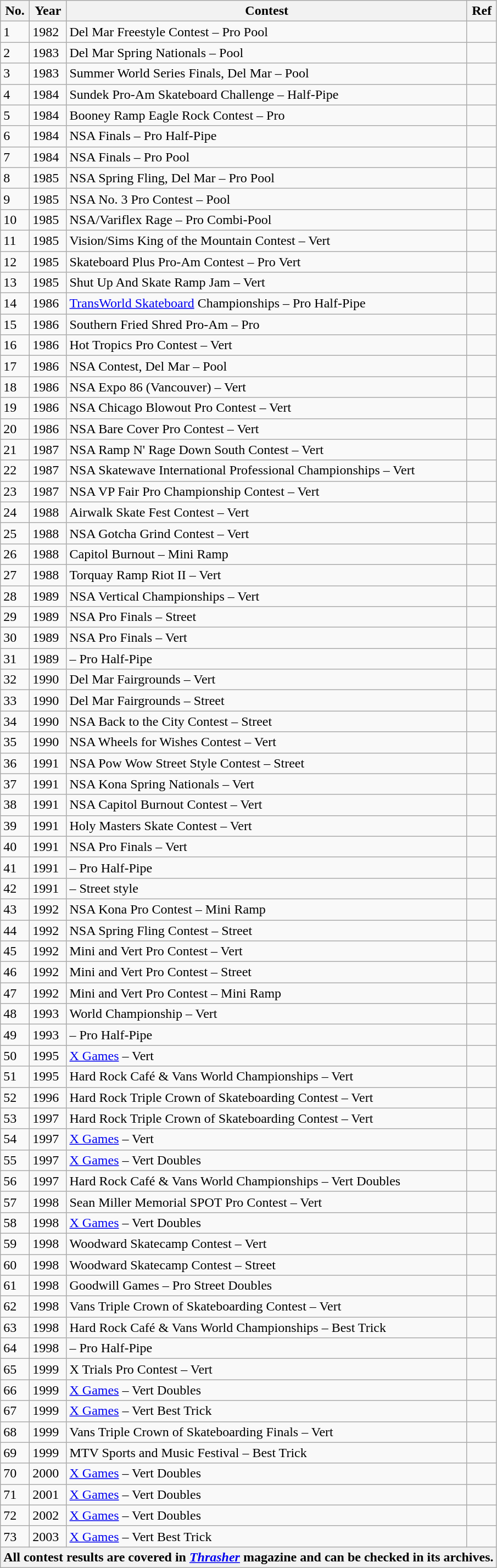<table class="wikitable">
<tr>
<th>No.</th>
<th>Year</th>
<th>Contest</th>
<th>Ref</th>
</tr>
<tr>
<td>1</td>
<td>1982</td>
<td>Del Mar Freestyle Contest – Pro Pool</td>
<td></td>
</tr>
<tr>
<td>2</td>
<td>1983</td>
<td>Del Mar Spring Nationals – Pool</td>
<td></td>
</tr>
<tr>
<td>3</td>
<td>1983</td>
<td>Summer World Series Finals, Del Mar – Pool</td>
<td></td>
</tr>
<tr>
<td>4</td>
<td>1984</td>
<td>Sundek Pro-Am Skateboard Challenge – Half-Pipe</td>
<td></td>
</tr>
<tr>
<td>5</td>
<td>1984</td>
<td>Booney Ramp Eagle Rock Contest – Pro</td>
<td></td>
</tr>
<tr>
<td>6</td>
<td>1984</td>
<td>NSA Finals – Pro Half-Pipe</td>
<td></td>
</tr>
<tr>
<td>7</td>
<td>1984</td>
<td>NSA Finals – Pro Pool</td>
<td></td>
</tr>
<tr>
<td>8</td>
<td>1985</td>
<td>NSA Spring Fling, Del Mar – Pro Pool</td>
<td></td>
</tr>
<tr>
<td>9</td>
<td>1985</td>
<td>NSA No. 3 Pro Contest – Pool</td>
<td></td>
</tr>
<tr>
<td>10</td>
<td>1985</td>
<td>NSA/Variflex Rage – Pro Combi-Pool</td>
<td></td>
</tr>
<tr>
<td>11</td>
<td>1985</td>
<td>Vision/Sims King of the Mountain Contest – Vert</td>
<td></td>
</tr>
<tr>
<td>12</td>
<td>1985</td>
<td>Skateboard Plus Pro-Am Contest – Pro Vert</td>
<td></td>
</tr>
<tr>
<td>13</td>
<td>1985</td>
<td>Shut Up And Skate Ramp Jam – Vert</td>
<td></td>
</tr>
<tr>
<td>14</td>
<td>1986</td>
<td><a href='#'>TransWorld Skateboard</a> Championships – Pro Half-Pipe</td>
<td></td>
</tr>
<tr>
<td>15</td>
<td>1986</td>
<td>Southern Fried Shred Pro-Am – Pro</td>
<td></td>
</tr>
<tr>
<td>16</td>
<td>1986</td>
<td>Hot Tropics Pro Contest – Vert</td>
<td></td>
</tr>
<tr>
<td>17</td>
<td>1986</td>
<td>NSA Contest, Del Mar – Pool</td>
<td></td>
</tr>
<tr>
<td>18</td>
<td>1986</td>
<td>NSA Expo 86 (Vancouver) – Vert</td>
<td></td>
</tr>
<tr>
<td>19</td>
<td>1986</td>
<td>NSA Chicago Blowout Pro Contest – Vert</td>
<td></td>
</tr>
<tr>
<td>20</td>
<td>1986</td>
<td>NSA Bare Cover Pro Contest – Vert</td>
<td></td>
</tr>
<tr>
<td>21</td>
<td>1987</td>
<td>NSA Ramp N' Rage Down South Contest – Vert</td>
<td></td>
</tr>
<tr>
<td>22</td>
<td>1987</td>
<td>NSA Skatewave International Professional Championships – Vert</td>
<td></td>
</tr>
<tr>
<td>23</td>
<td>1987</td>
<td>NSA VP Fair Pro Championship Contest – Vert</td>
<td></td>
</tr>
<tr>
<td>24</td>
<td>1988</td>
<td>Airwalk Skate Fest Contest – Vert</td>
<td></td>
</tr>
<tr>
<td>25</td>
<td>1988</td>
<td>NSA Gotcha Grind Contest – Vert</td>
<td></td>
</tr>
<tr>
<td>26</td>
<td>1988</td>
<td>Capitol Burnout – Mini Ramp</td>
<td></td>
</tr>
<tr>
<td>27</td>
<td>1988</td>
<td>Torquay Ramp Riot II – Vert</td>
<td></td>
</tr>
<tr>
<td>28</td>
<td>1989</td>
<td>NSA Vertical Championships – Vert</td>
<td></td>
</tr>
<tr>
<td>29</td>
<td>1989</td>
<td>NSA Pro Finals – Street</td>
<td></td>
</tr>
<tr>
<td>30</td>
<td>1989</td>
<td>NSA Pro Finals – Vert</td>
<td></td>
</tr>
<tr>
<td>31</td>
<td>1989</td>
<td> – Pro Half-Pipe</td>
<td></td>
</tr>
<tr>
<td>32</td>
<td>1990</td>
<td>Del Mar Fairgrounds – Vert</td>
<td></td>
</tr>
<tr>
<td>33</td>
<td>1990</td>
<td>Del Mar Fairgrounds – Street</td>
<td></td>
</tr>
<tr>
<td>34</td>
<td>1990</td>
<td>NSA Back to the City Contest – Street</td>
<td></td>
</tr>
<tr>
<td>35</td>
<td>1990</td>
<td>NSA Wheels for Wishes Contest – Vert</td>
<td></td>
</tr>
<tr>
<td>36</td>
<td>1991</td>
<td>NSA Pow Wow Street Style Contest – Street</td>
<td></td>
</tr>
<tr>
<td>37</td>
<td>1991</td>
<td>NSA Kona Spring Nationals – Vert</td>
<td></td>
</tr>
<tr>
<td>38</td>
<td>1991</td>
<td>NSA Capitol Burnout Contest – Vert</td>
<td></td>
</tr>
<tr>
<td>39</td>
<td>1991</td>
<td>Holy Masters Skate Contest – Vert</td>
<td></td>
</tr>
<tr>
<td>40</td>
<td>1991</td>
<td>NSA Pro Finals – Vert</td>
<td></td>
</tr>
<tr>
<td>41</td>
<td>1991</td>
<td> – Pro Half-Pipe</td>
<td></td>
</tr>
<tr>
<td>42</td>
<td>1991</td>
<td> – Street style</td>
<td></td>
</tr>
<tr>
<td>43</td>
<td>1992</td>
<td>NSA Kona Pro Contest – Mini Ramp</td>
<td></td>
</tr>
<tr>
<td>44</td>
<td>1992</td>
<td>NSA Spring Fling Contest – Street</td>
<td></td>
</tr>
<tr>
<td>45</td>
<td>1992</td>
<td>Mini and Vert Pro Contest – Vert</td>
<td></td>
</tr>
<tr>
<td>46</td>
<td>1992</td>
<td>Mini and Vert Pro Contest – Street</td>
<td></td>
</tr>
<tr>
<td>47</td>
<td>1992</td>
<td>Mini and Vert Pro Contest – Mini Ramp</td>
<td></td>
</tr>
<tr>
<td>48</td>
<td>1993</td>
<td>World Championship – Vert</td>
<td></td>
</tr>
<tr>
<td>49</td>
<td>1993</td>
<td> – Pro Half-Pipe</td>
<td></td>
</tr>
<tr>
<td>50</td>
<td>1995</td>
<td><a href='#'>X Games</a> – Vert</td>
<td></td>
</tr>
<tr>
<td>51</td>
<td>1995</td>
<td>Hard Rock Café & Vans World Championships – Vert</td>
<td></td>
</tr>
<tr>
<td>52</td>
<td>1996</td>
<td>Hard Rock Triple Crown of Skateboarding Contest – Vert</td>
<td></td>
</tr>
<tr>
<td>53</td>
<td>1997</td>
<td>Hard Rock Triple Crown of Skateboarding Contest – Vert</td>
<td></td>
</tr>
<tr>
<td>54</td>
<td>1997</td>
<td><a href='#'>X Games</a> – Vert</td>
<td></td>
</tr>
<tr>
<td>55</td>
<td>1997</td>
<td><a href='#'>X Games</a> – Vert Doubles</td>
<td></td>
</tr>
<tr>
<td>56</td>
<td>1997</td>
<td>Hard Rock Café & Vans World Championships – Vert Doubles</td>
<td></td>
</tr>
<tr>
<td>57</td>
<td>1998</td>
<td>Sean Miller Memorial SPOT Pro Contest – Vert</td>
<td></td>
</tr>
<tr>
<td>58</td>
<td>1998</td>
<td><a href='#'>X Games</a> – Vert Doubles</td>
<td></td>
</tr>
<tr>
<td>59</td>
<td>1998</td>
<td>Woodward Skatecamp Contest – Vert</td>
<td></td>
</tr>
<tr>
<td>60</td>
<td>1998</td>
<td>Woodward Skatecamp Contest – Street</td>
<td></td>
</tr>
<tr>
<td>61</td>
<td>1998</td>
<td>Goodwill Games – Pro Street Doubles</td>
<td></td>
</tr>
<tr>
<td>62</td>
<td>1998</td>
<td>Vans Triple Crown of Skateboarding Contest – Vert</td>
<td></td>
</tr>
<tr>
<td>63</td>
<td>1998</td>
<td>Hard Rock Café & Vans World Championships – Best Trick</td>
<td></td>
</tr>
<tr>
<td>64</td>
<td>1998</td>
<td> – Pro Half-Pipe</td>
<td></td>
</tr>
<tr>
<td>65</td>
<td>1999</td>
<td>X Trials Pro Contest – Vert</td>
<td></td>
</tr>
<tr>
<td>66</td>
<td>1999</td>
<td><a href='#'>X Games</a> – Vert Doubles</td>
<td></td>
</tr>
<tr>
<td>67</td>
<td>1999</td>
<td><a href='#'>X Games</a> – Vert Best Trick</td>
<td></td>
</tr>
<tr>
<td>68</td>
<td>1999</td>
<td>Vans Triple Crown of Skateboarding Finals – Vert</td>
<td></td>
</tr>
<tr>
<td>69</td>
<td>1999</td>
<td>MTV Sports and Music Festival – Best Trick</td>
<td></td>
</tr>
<tr>
<td>70</td>
<td>2000</td>
<td><a href='#'>X Games</a> – Vert Doubles</td>
<td></td>
</tr>
<tr>
<td>71</td>
<td>2001</td>
<td><a href='#'>X Games</a> – Vert Doubles</td>
<td></td>
</tr>
<tr>
<td>72</td>
<td>2002</td>
<td><a href='#'>X Games</a> – Vert Doubles</td>
<td></td>
</tr>
<tr>
<td>73</td>
<td>2003</td>
<td><a href='#'>X Games</a> – Vert Best Trick</td>
<td></td>
</tr>
<tr>
<th colspan=4>All contest results are covered in <em><a href='#'>Thrasher</a></em> magazine and can be checked in its archives.</th>
</tr>
</table>
